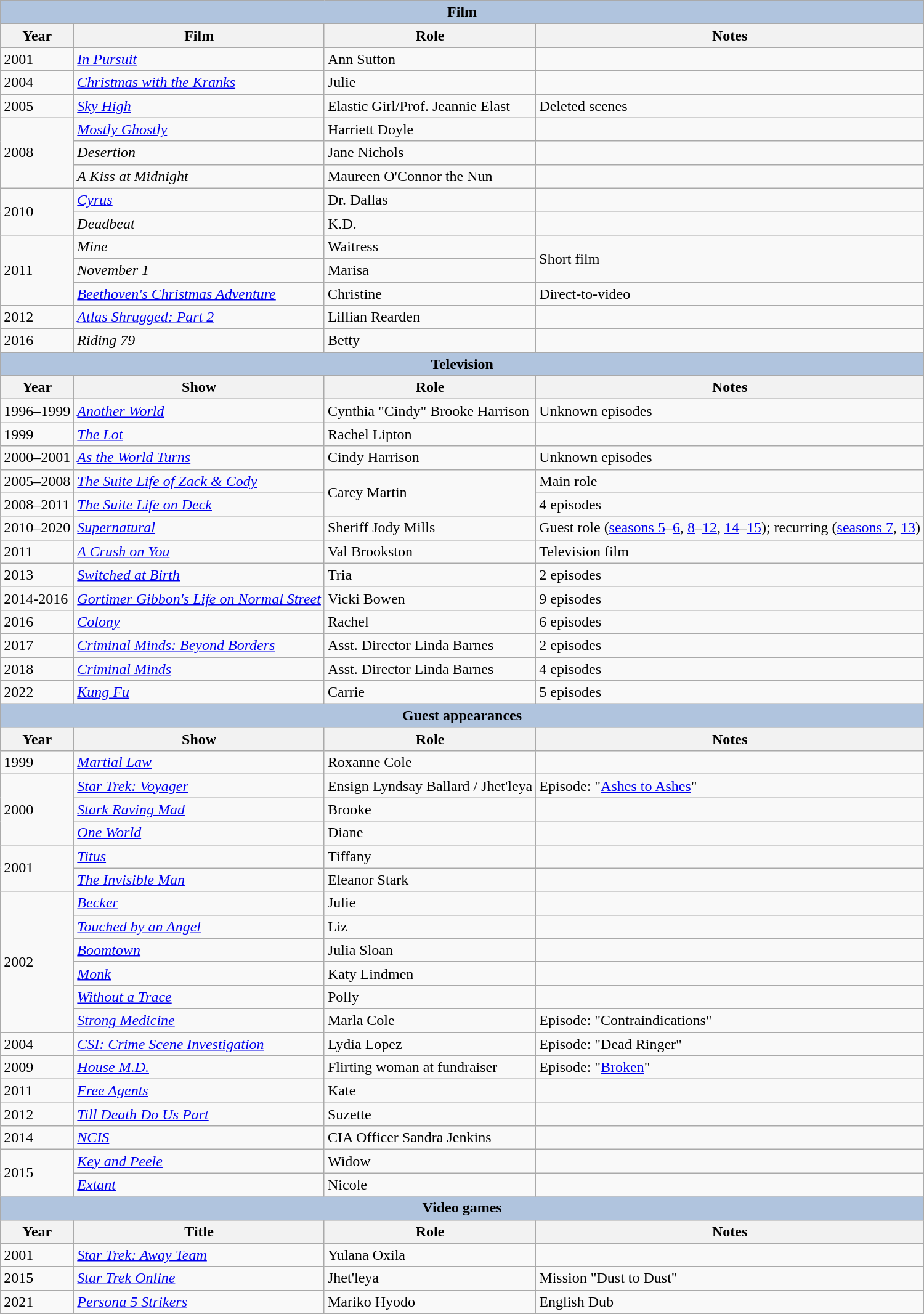<table class="wikitable" style="font-size: 100%;">
<tr>
<th colspan="4" style="background: LightSteelBlue;">Film</th>
</tr>
<tr>
<th>Year</th>
<th>Film</th>
<th>Role</th>
<th>Notes</th>
</tr>
<tr>
<td>2001</td>
<td><em><a href='#'>In Pursuit</a></em></td>
<td>Ann Sutton</td>
<td></td>
</tr>
<tr>
<td>2004</td>
<td><em><a href='#'>Christmas with the Kranks</a></em></td>
<td>Julie</td>
<td></td>
</tr>
<tr>
<td>2005</td>
<td><em><a href='#'>Sky High</a></em></td>
<td>Elastic Girl/Prof. Jeannie Elast</td>
<td>Deleted scenes</td>
</tr>
<tr>
<td rowspan="3">2008</td>
<td><em><a href='#'>Mostly Ghostly</a></em></td>
<td>Harriett Doyle</td>
<td></td>
</tr>
<tr>
<td><em>Desertion</em></td>
<td>Jane Nichols</td>
<td></td>
</tr>
<tr>
<td><em>A Kiss at Midnight</em></td>
<td>Maureen O'Connor the Nun</td>
<td></td>
</tr>
<tr>
<td rowspan="2">2010</td>
<td><em><a href='#'>Cyrus</a></em></td>
<td>Dr. Dallas</td>
<td></td>
</tr>
<tr>
<td><em>Deadbeat</em></td>
<td>K.D.</td>
<td></td>
</tr>
<tr>
<td rowspan="3">2011</td>
<td><em>Mine</em></td>
<td>Waitress</td>
<td rowspan="2">Short film</td>
</tr>
<tr>
<td><em>November 1</em></td>
<td>Marisa</td>
</tr>
<tr>
<td><em><a href='#'>Beethoven's Christmas Adventure</a></em></td>
<td>Christine</td>
<td>Direct-to-video</td>
</tr>
<tr>
<td>2012</td>
<td><em><a href='#'>Atlas Shrugged: Part 2</a></em></td>
<td>Lillian Rearden</td>
<td></td>
</tr>
<tr>
<td>2016</td>
<td><em>Riding 79</em></td>
<td>Betty</td>
<td></td>
</tr>
<tr>
<th colspan="4" style="background: LightSteelBlue;">Television</th>
</tr>
<tr>
<th>Year</th>
<th>Show</th>
<th>Role</th>
<th>Notes</th>
</tr>
<tr>
<td>1996–1999</td>
<td><em><a href='#'>Another World</a></em></td>
<td>Cynthia "Cindy" Brooke Harrison</td>
<td>Unknown episodes</td>
</tr>
<tr>
<td>1999</td>
<td><em><a href='#'>The Lot</a></em></td>
<td>Rachel Lipton</td>
<td></td>
</tr>
<tr>
<td>2000–2001</td>
<td><em><a href='#'>As the World Turns</a></em></td>
<td>Cindy Harrison</td>
<td>Unknown episodes</td>
</tr>
<tr>
<td>2005–2008</td>
<td><em><a href='#'>The Suite Life of Zack & Cody</a></em></td>
<td rowspan="2">Carey Martin</td>
<td>Main role</td>
</tr>
<tr>
<td>2008–2011</td>
<td><em><a href='#'>The Suite Life on Deck</a></em></td>
<td>4 episodes</td>
</tr>
<tr>
<td>2010–2020</td>
<td><em><a href='#'>Supernatural</a></em></td>
<td>Sheriff Jody Mills</td>
<td>Guest role (<a href='#'>seasons 5</a>–<a href='#'>6</a>, <a href='#'>8</a>–<a href='#'>12</a>, <a href='#'>14</a>–<a href='#'>15</a>); recurring (<a href='#'>seasons 7</a>, <a href='#'>13</a>)</td>
</tr>
<tr>
<td>2011</td>
<td><em><a href='#'>A Crush on You</a></em></td>
<td>Val Brookston</td>
<td>Television film</td>
</tr>
<tr>
<td>2013</td>
<td><em><a href='#'>Switched at Birth</a></em></td>
<td>Tria</td>
<td>2 episodes</td>
</tr>
<tr>
<td>2014-2016</td>
<td><em><a href='#'>Gortimer Gibbon's Life on Normal Street</a></em></td>
<td>Vicki Bowen</td>
<td>9 episodes</td>
</tr>
<tr>
<td>2016</td>
<td><em><a href='#'>Colony</a></em></td>
<td>Rachel</td>
<td>6 episodes</td>
</tr>
<tr>
<td>2017</td>
<td><em><a href='#'>Criminal Minds: Beyond Borders</a></em></td>
<td>Asst. Director Linda Barnes</td>
<td>2 episodes</td>
</tr>
<tr>
<td>2018</td>
<td><em><a href='#'>Criminal Minds</a></em></td>
<td>Asst. Director Linda Barnes</td>
<td>4 episodes</td>
</tr>
<tr>
<td>2022</td>
<td><em><a href='#'>Kung Fu</a></em></td>
<td>Carrie</td>
<td>5 episodes</td>
</tr>
<tr>
<th colspan="4" style="background: LightSteelBlue;">Guest appearances</th>
</tr>
<tr>
<th>Year</th>
<th>Show</th>
<th>Role</th>
<th>Notes</th>
</tr>
<tr>
<td>1999</td>
<td><em><a href='#'>Martial Law</a></em></td>
<td>Roxanne Cole</td>
<td></td>
</tr>
<tr>
<td rowspan="3">2000</td>
<td><em><a href='#'>Star Trek: Voyager</a></em></td>
<td>Ensign Lyndsay Ballard / Jhet'leya</td>
<td>Episode: "<a href='#'>Ashes to Ashes</a>"</td>
</tr>
<tr>
<td><em><a href='#'>Stark Raving Mad</a></em></td>
<td>Brooke</td>
<td></td>
</tr>
<tr>
<td><em><a href='#'>One World</a></em></td>
<td>Diane</td>
<td></td>
</tr>
<tr>
<td rowspan="2">2001</td>
<td><em><a href='#'>Titus</a></em></td>
<td>Tiffany</td>
<td></td>
</tr>
<tr>
<td><em><a href='#'>The Invisible Man</a></em></td>
<td>Eleanor Stark</td>
<td></td>
</tr>
<tr>
<td rowspan="6">2002</td>
<td><em><a href='#'>Becker</a></em></td>
<td>Julie</td>
<td></td>
</tr>
<tr>
<td><em><a href='#'>Touched by an Angel</a></em></td>
<td>Liz</td>
<td></td>
</tr>
<tr>
<td><em><a href='#'>Boomtown</a></em></td>
<td>Julia Sloan</td>
<td></td>
</tr>
<tr>
<td><em><a href='#'>Monk</a></em></td>
<td>Katy Lindmen</td>
<td></td>
</tr>
<tr>
<td><em><a href='#'>Without a Trace</a></em></td>
<td>Polly</td>
<td></td>
</tr>
<tr>
<td><em><a href='#'>Strong Medicine</a></em></td>
<td>Marla Cole</td>
<td>Episode: "Contraindications"</td>
</tr>
<tr>
<td>2004</td>
<td><em><a href='#'>CSI: Crime Scene Investigation</a></em></td>
<td>Lydia Lopez</td>
<td>Episode: "Dead Ringer"</td>
</tr>
<tr>
<td>2009</td>
<td><em><a href='#'>House M.D.</a></em></td>
<td>Flirting woman at fundraiser</td>
<td>Episode: "<a href='#'>Broken</a>"</td>
</tr>
<tr>
<td>2011</td>
<td><em><a href='#'>Free Agents</a></em></td>
<td>Kate</td>
<td></td>
</tr>
<tr>
<td>2012</td>
<td><em><a href='#'>Till Death Do Us Part</a></em></td>
<td>Suzette</td>
<td></td>
</tr>
<tr>
<td>2014</td>
<td><em><a href='#'>NCIS</a></em></td>
<td>CIA Officer Sandra Jenkins</td>
<td></td>
</tr>
<tr>
<td rowspan="2">2015</td>
<td><em><a href='#'>Key and Peele</a></em></td>
<td>Widow</td>
<td></td>
</tr>
<tr>
<td><em><a href='#'>Extant</a></em></td>
<td>Nicole</td>
<td></td>
</tr>
<tr>
<th colspan="4" style="background: LightSteelBlue;">Video games</th>
</tr>
<tr>
<th>Year</th>
<th>Title</th>
<th>Role</th>
<th>Notes</th>
</tr>
<tr>
<td>2001</td>
<td><em><a href='#'>Star Trek: Away Team</a></em></td>
<td>Yulana Oxila</td>
<td></td>
</tr>
<tr>
<td>2015</td>
<td><em><a href='#'>Star Trek Online</a></em></td>
<td>Jhet'leya</td>
<td>Mission "Dust to Dust"</td>
</tr>
<tr>
<td>2021</td>
<td><em><a href='#'>Persona 5 Strikers</a></em></td>
<td>Mariko Hyodo</td>
<td>English Dub</td>
</tr>
<tr>
</tr>
</table>
